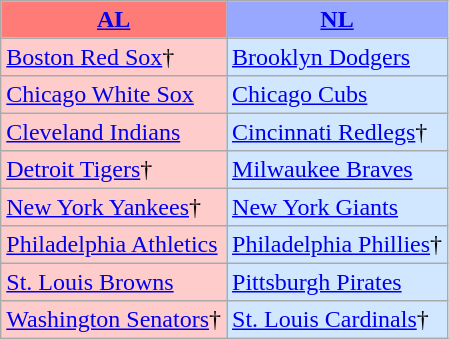<table class="wikitable" style="font-size:100%;line-height:1.1;">
<tr>
<th style="background-color: #FF7B77;"><a href='#'>AL</a></th>
<th style="background-color: #99A8FF;"><a href='#'>NL</a></th>
</tr>
<tr>
<td style="background-color: #FFCCCC;"><a href='#'>Boston Red Sox</a>†</td>
<td style="background-color: #D0E7FF;"><a href='#'>Brooklyn Dodgers</a></td>
</tr>
<tr>
<td style="background-color: #FFCCCC;"><a href='#'>Chicago White Sox</a></td>
<td style="background-color: #D0E7FF;"><a href='#'>Chicago Cubs</a></td>
</tr>
<tr>
<td style="background-color: #FFCCCC;"><a href='#'>Cleveland Indians</a></td>
<td style="background-color: #D0E7FF;"><a href='#'>Cincinnati Redlegs</a>†</td>
</tr>
<tr>
<td style="background-color: #FFCCCC;"><a href='#'>Detroit Tigers</a>†</td>
<td style="background-color: #D0E7FF;"><a href='#'>Milwaukee Braves</a></td>
</tr>
<tr>
<td style="background-color: #FFCCCC;"><a href='#'>New York Yankees</a>†</td>
<td style="background-color: #D0E7FF;"><a href='#'>New York Giants</a></td>
</tr>
<tr>
<td style="background-color: #FFCCCC;"><a href='#'>Philadelphia Athletics</a></td>
<td style="background-color: #D0E7FF;"><a href='#'>Philadelphia Phillies</a>†</td>
</tr>
<tr>
<td style="background-color: #FFCCCC;"><a href='#'>St. Louis Browns</a></td>
<td style="background-color: #D0E7FF;"><a href='#'>Pittsburgh Pirates</a></td>
</tr>
<tr>
<td style="background-color: #FFCCCC;"><a href='#'>Washington Senators</a>†</td>
<td style="background-color: #D0E7FF;"><a href='#'>St. Louis Cardinals</a>†</td>
</tr>
</table>
